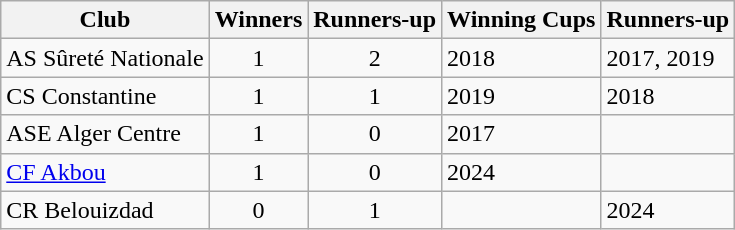<table class="wikitable">
<tr>
<th>Club</th>
<th>Winners</th>
<th>Runners-up</th>
<th>Winning Cups</th>
<th>Runners-up</th>
</tr>
<tr>
<td>AS Sûreté Nationale</td>
<td align=center>1</td>
<td align=center>2</td>
<td>2018</td>
<td>2017, 2019</td>
</tr>
<tr>
<td>CS Constantine</td>
<td align=center>1</td>
<td align=center>1</td>
<td>2019</td>
<td>2018</td>
</tr>
<tr>
<td>ASE Alger Centre</td>
<td align=center>1</td>
<td align=center>0</td>
<td>2017</td>
<td></td>
</tr>
<tr>
<td><a href='#'>CF Akbou</a></td>
<td align=center>1</td>
<td align=center>0</td>
<td>2024</td>
<td></td>
</tr>
<tr>
<td>CR Belouizdad</td>
<td align=center>0</td>
<td align=center>1</td>
<td></td>
<td>2024</td>
</tr>
</table>
